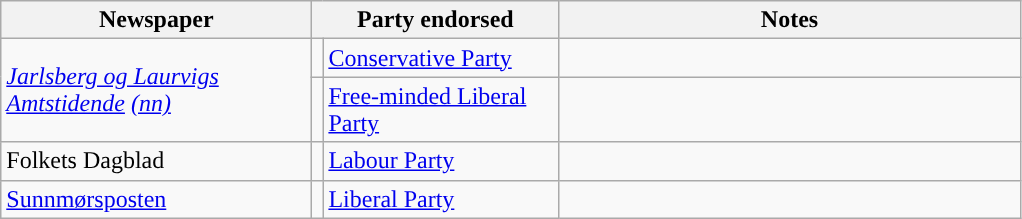<table class="wikitable">
<tr>
<th width=200px>Newspaper</th>
<th colspan=2>Party endorsed</th>
<th width=300px>Notes</th>
</tr>
<tr>
<td rowspan="2"><em><a href='#'>Jarlsberg og Laurvigs Amtstidende</a> <a href='#'>(nn)</a></em></td>
<td style="background-color: "></td>
<td width=150px><a href='#'>Conservative Party</a></td>
<td></td>
</tr>
<tr>
<td style="background-color: "></td>
<td width=150px><a href='#'>Free-minded Liberal Party</a></td>
<td></td>
</tr>
<tr>
<td>Folkets Dagblad</td>
<td style="background-color: "></td>
<td width=150px><a href='#'>Labour Party</a></td>
<td></td>
</tr>
<tr>
<td><a href='#'>Sunnmørsposten</a></td>
<td style="background-color: "></td>
<td width=150px><a href='#'>Liberal Party</a></td>
<td></td>
</tr>
</table>
